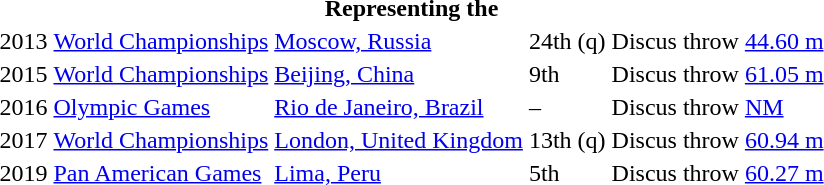<table>
<tr>
<th colspan="6">Representing the </th>
</tr>
<tr>
<td>2013</td>
<td><a href='#'>World Championships</a></td>
<td><a href='#'>Moscow, Russia</a></td>
<td>24th (q)</td>
<td>Discus throw</td>
<td><a href='#'>44.60 m</a></td>
</tr>
<tr>
<td>2015</td>
<td><a href='#'>World Championships</a></td>
<td><a href='#'>Beijing, China</a></td>
<td>9th</td>
<td>Discus throw</td>
<td><a href='#'>61.05 m</a></td>
</tr>
<tr>
<td>2016</td>
<td><a href='#'>Olympic Games</a></td>
<td><a href='#'>Rio de Janeiro, Brazil</a></td>
<td>–</td>
<td>Discus throw</td>
<td><a href='#'>NM</a></td>
</tr>
<tr>
<td>2017</td>
<td><a href='#'>World Championships</a></td>
<td><a href='#'>London, United Kingdom</a></td>
<td>13th (q)</td>
<td>Discus throw</td>
<td><a href='#'>60.94 m</a></td>
</tr>
<tr>
<td>2019</td>
<td><a href='#'>Pan American Games</a></td>
<td><a href='#'>Lima, Peru</a></td>
<td>5th</td>
<td>Discus throw</td>
<td><a href='#'>60.27 m</a></td>
</tr>
</table>
